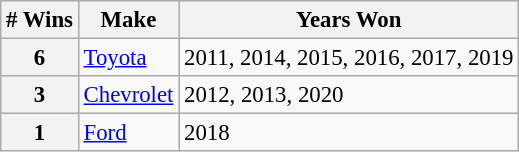<table class="wikitable" style="font-size: 95%;">
<tr>
<th># Wins</th>
<th>Make</th>
<th>Years Won</th>
</tr>
<tr>
<th>6</th>
<td> <a href='#'>Toyota</a></td>
<td>2011, 2014, 2015, 2016, 2017, 2019</td>
</tr>
<tr>
<th>3</th>
<td> <a href='#'>Chevrolet</a></td>
<td>2012, 2013, 2020</td>
</tr>
<tr>
<th>1</th>
<td> <a href='#'>Ford</a></td>
<td>2018</td>
</tr>
</table>
